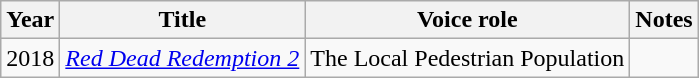<table class="wikitable sortable">
<tr>
<th>Year</th>
<th>Title</th>
<th>Voice role</th>
<th class="unsortable">Notes</th>
</tr>
<tr>
<td>2018</td>
<td><em><a href='#'>Red Dead Redemption 2</a></em></td>
<td>The Local Pedestrian Population</td>
<td></td>
</tr>
</table>
